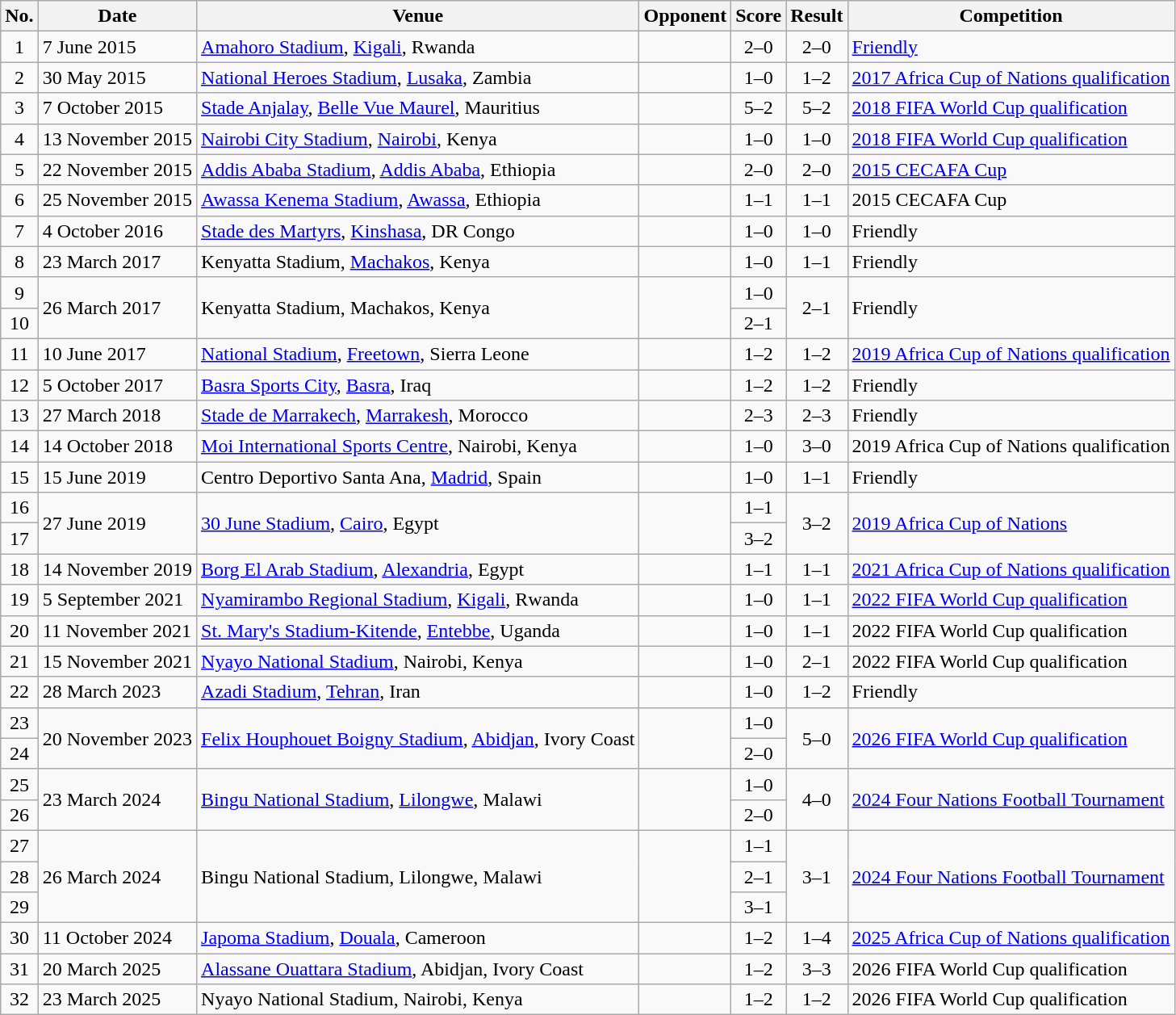<table class="wikitable sortable">
<tr>
<th scope="col">No.</th>
<th scope="col">Date</th>
<th scope="col">Venue</th>
<th scope="col">Opponent</th>
<th scope="col">Score</th>
<th scope="col">Result</th>
<th scope="col">Competition</th>
</tr>
<tr>
<td align="center">1</td>
<td>7 June 2015</td>
<td><a href='#'>Amahoro Stadium</a>, <a href='#'>Kigali</a>, Rwanda</td>
<td></td>
<td align="center">2–0</td>
<td align="center">2–0</td>
<td><a href='#'>Friendly</a></td>
</tr>
<tr>
<td align="center">2</td>
<td>30 May 2015</td>
<td><a href='#'>National Heroes Stadium</a>, <a href='#'>Lusaka</a>, Zambia</td>
<td></td>
<td align="center">1–0</td>
<td align="center">1–2</td>
<td><a href='#'>2017 Africa Cup of Nations qualification</a></td>
</tr>
<tr>
<td align="center">3</td>
<td>7 October 2015</td>
<td><a href='#'>Stade Anjalay</a>, <a href='#'>Belle Vue Maurel</a>, Mauritius</td>
<td></td>
<td align="center">5–2</td>
<td align="center">5–2</td>
<td><a href='#'>2018 FIFA World Cup qualification</a></td>
</tr>
<tr>
<td align="center">4</td>
<td>13 November 2015</td>
<td><a href='#'>Nairobi City Stadium</a>, <a href='#'>Nairobi</a>, Kenya</td>
<td></td>
<td align="center">1–0</td>
<td align="center">1–0</td>
<td><a href='#'>2018 FIFA World Cup qualification</a></td>
</tr>
<tr>
<td align="center">5</td>
<td>22 November 2015</td>
<td><a href='#'>Addis Ababa Stadium</a>, <a href='#'>Addis Ababa</a>, Ethiopia</td>
<td></td>
<td align="center">2–0</td>
<td align="center">2–0</td>
<td><a href='#'>2015 CECAFA Cup</a></td>
</tr>
<tr>
<td align="center">6</td>
<td>25 November 2015</td>
<td><a href='#'>Awassa Kenema Stadium</a>, <a href='#'>Awassa</a>, Ethiopia</td>
<td></td>
<td align="center">1–1</td>
<td align="center">1–1</td>
<td>2015 CECAFA Cup</td>
</tr>
<tr>
<td align="center">7</td>
<td>4 October 2016</td>
<td><a href='#'>Stade des Martyrs</a>, <a href='#'>Kinshasa</a>, DR Congo</td>
<td></td>
<td align="center">1–0</td>
<td align="center">1–0</td>
<td>Friendly</td>
</tr>
<tr>
<td align="center">8</td>
<td>23 March 2017</td>
<td>Kenyatta Stadium, <a href='#'>Machakos</a>, Kenya</td>
<td></td>
<td align="center">1–0</td>
<td align="center">1–1</td>
<td>Friendly</td>
</tr>
<tr>
<td align="center">9</td>
<td rowspan="2">26 March 2017</td>
<td rowspan="2">Kenyatta Stadium, Machakos, Kenya</td>
<td rowspan="2"></td>
<td align="center">1–0</td>
<td rowspan="2" style="text-align:center">2–1</td>
<td rowspan="2">Friendly</td>
</tr>
<tr>
<td align="center">10</td>
<td align="center">2–1</td>
</tr>
<tr>
<td align="center">11</td>
<td>10 June 2017</td>
<td><a href='#'>National Stadium</a>, <a href='#'>Freetown</a>, Sierra Leone</td>
<td></td>
<td align="center">1–2</td>
<td align="center">1–2</td>
<td><a href='#'>2019 Africa Cup of Nations qualification</a></td>
</tr>
<tr>
<td align="center">12</td>
<td>5 October 2017</td>
<td><a href='#'>Basra Sports City</a>, <a href='#'>Basra</a>, Iraq</td>
<td></td>
<td align="center">1–2</td>
<td align="center">1–2</td>
<td>Friendly</td>
</tr>
<tr>
<td align="center">13</td>
<td>27 March 2018</td>
<td><a href='#'>Stade de Marrakech</a>, <a href='#'>Marrakesh</a>, Morocco</td>
<td></td>
<td align="center">2–3</td>
<td align="center">2–3</td>
<td>Friendly</td>
</tr>
<tr>
<td align="center">14</td>
<td>14 October 2018</td>
<td><a href='#'>Moi International Sports Centre</a>, Nairobi, Kenya</td>
<td></td>
<td align="center">1–0</td>
<td align="center">3–0</td>
<td>2019 Africa Cup of Nations qualification</td>
</tr>
<tr>
<td align="center">15</td>
<td>15 June 2019</td>
<td>Centro Deportivo Santa Ana, <a href='#'>Madrid</a>, Spain</td>
<td></td>
<td align="center">1–0</td>
<td align="center">1–1</td>
<td>Friendly</td>
</tr>
<tr>
<td align="center">16</td>
<td rowspan="2">27 June 2019</td>
<td rowspan="2"><a href='#'>30 June Stadium</a>, <a href='#'>Cairo</a>, Egypt</td>
<td rowspan="2"></td>
<td align="center">1–1</td>
<td rowspan="2" style="text-align:center">3–2</td>
<td rowspan="2"><a href='#'>2019 Africa Cup of Nations</a></td>
</tr>
<tr>
<td align="center">17</td>
<td align="center">3–2</td>
</tr>
<tr>
<td align="center">18</td>
<td>14 November 2019</td>
<td><a href='#'>Borg El Arab Stadium</a>, <a href='#'>Alexandria</a>, Egypt</td>
<td></td>
<td align="center">1–1</td>
<td align="center">1–1</td>
<td><a href='#'>2021 Africa Cup of Nations qualification</a></td>
</tr>
<tr>
<td align="center">19</td>
<td>5 September 2021</td>
<td><a href='#'>Nyamirambo Regional Stadium</a>, <a href='#'>Kigali</a>, Rwanda</td>
<td></td>
<td align="center">1–0</td>
<td align="center">1–1</td>
<td><a href='#'>2022 FIFA World Cup qualification</a></td>
</tr>
<tr>
<td align="center">20</td>
<td>11 November 2021</td>
<td><a href='#'>St. Mary's Stadium-Kitende</a>, <a href='#'>Entebbe</a>, Uganda</td>
<td></td>
<td align="center">1–0</td>
<td align="center">1–1</td>
<td>2022 FIFA World Cup qualification</td>
</tr>
<tr>
<td align="center">21</td>
<td>15 November 2021</td>
<td><a href='#'>Nyayo National Stadium</a>, Nairobi, Kenya</td>
<td></td>
<td align="center">1–0</td>
<td align="center">2–1</td>
<td>2022 FIFA World Cup qualification</td>
</tr>
<tr>
<td align="center">22</td>
<td>28 March 2023</td>
<td><a href='#'>Azadi Stadium</a>, <a href='#'>Tehran</a>, Iran</td>
<td></td>
<td align="center">1–0</td>
<td align="center">1–2</td>
<td>Friendly</td>
</tr>
<tr>
<td align="center">23</td>
<td rowspan=2>20 November 2023</td>
<td rowspan=2><a href='#'>Felix Houphouet Boigny Stadium</a>, <a href='#'>Abidjan</a>, Ivory Coast</td>
<td rowspan=2></td>
<td align="center">1–0</td>
<td rowspan=2 align="center">5–0</td>
<td rowspan=2><a href='#'>2026 FIFA World Cup qualification</a></td>
</tr>
<tr>
<td align="center">24</td>
<td align="center">2–0</td>
</tr>
<tr>
<td align="center">25</td>
<td rowspan="2">23 March 2024</td>
<td rowspan="2"><a href='#'>Bingu National Stadium</a>, <a href='#'>Lilongwe</a>, Malawi</td>
<td rowspan="2"></td>
<td align="center">1–0</td>
<td rowspan="2" style="text-align:center">4–0</td>
<td rowspan="2"><a href='#'>2024 Four Nations Football Tournament</a></td>
</tr>
<tr>
<td align="center">26</td>
<td align="center">2–0</td>
</tr>
<tr>
<td align="center">27</td>
<td rowspan="3">26 March 2024</td>
<td rowspan="3">Bingu National Stadium, Lilongwe, Malawi</td>
<td rowspan="3"></td>
<td align="center">1–1</td>
<td rowspan="3" style="text-align:center">3–1</td>
<td rowspan="3"><a href='#'>2024 Four Nations Football Tournament</a></td>
</tr>
<tr>
<td align="center">28</td>
<td align="center">2–1</td>
</tr>
<tr>
<td align="center">29</td>
<td align="center">3–1</td>
</tr>
<tr>
<td align="center">30</td>
<td>11 October 2024</td>
<td><a href='#'>Japoma Stadium</a>, <a href='#'>Douala</a>, Cameroon</td>
<td></td>
<td align="center">1–2</td>
<td align="center">1–4</td>
<td><a href='#'>2025 Africa Cup of Nations qualification</a></td>
</tr>
<tr>
<td align="center">31</td>
<td>20 March 2025</td>
<td><a href='#'>Alassane Ouattara Stadium</a>, Abidjan, Ivory Coast</td>
<td></td>
<td align="center">1–2</td>
<td align="center">3–3</td>
<td>2026 FIFA World Cup qualification</td>
</tr>
<tr>
<td align="center">32</td>
<td>23 March 2025</td>
<td>Nyayo National Stadium, Nairobi, Kenya</td>
<td></td>
<td align="center">1–2</td>
<td align="center">1–2</td>
<td>2026 FIFA World Cup qualification</td>
</tr>
</table>
